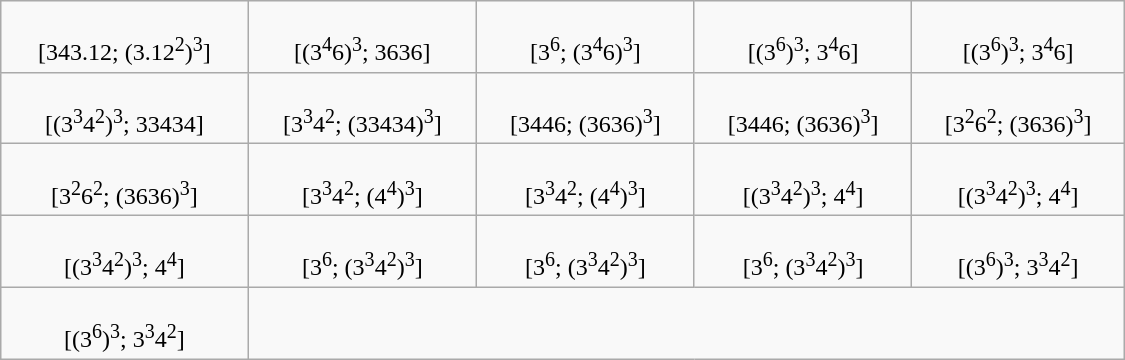<table class=wikitable width=750>
<tr align=center valign=top>
<td><br>[343.12; (3.12<sup>2</sup>)<sup>3</sup>]</td>
<td><br>[(3<sup>4</sup>6)<sup>3</sup>; 3636]</td>
<td><br>[3<sup>6</sup>; (3<sup>4</sup>6)<sup>3</sup>]</td>
<td><br>[(3<sup>6</sup>)<sup>3</sup>; 3<sup>4</sup>6]</td>
<td><br>[(3<sup>6</sup>)<sup>3</sup>; 3<sup>4</sup>6]</td>
</tr>
<tr align=center valign=top>
<td><br>[(3<sup>3</sup>4<sup>2</sup>)<sup>3</sup>; 33434]</td>
<td><br>[3<sup>3</sup>4<sup>2</sup>; (33434)<sup>3</sup>]</td>
<td><br>[3446; (3636)<sup>3</sup>]</td>
<td><br>[3446; (3636)<sup>3</sup>]</td>
<td><br>[3<sup>2</sup>6<sup>2</sup>; (3636)<sup>3</sup>]</td>
</tr>
<tr align=center valign=top>
<td><br>[3<sup>2</sup>6<sup>2</sup>; (3636)<sup>3</sup>]</td>
<td><br>[3<sup>3</sup>4<sup>2</sup>; (4<sup>4</sup>)<sup>3</sup>]</td>
<td><br>[3<sup>3</sup>4<sup>2</sup>; (4<sup>4</sup>)<sup>3</sup>]</td>
<td><br>[(3<sup>3</sup>4<sup>2</sup>)<sup>3</sup>; 4<sup>4</sup>]</td>
<td><br>[(3<sup>3</sup>4<sup>2</sup>)<sup>3</sup>; 4<sup>4</sup>]</td>
</tr>
<tr align=center valign=top>
<td><br>[(3<sup>3</sup>4<sup>2</sup>)<sup>3</sup>; 4<sup>4</sup>]</td>
<td><br>[3<sup>6</sup>; (3<sup>3</sup>4<sup>2</sup>)<sup>3</sup>]</td>
<td><br>[3<sup>6</sup>; (3<sup>3</sup>4<sup>2</sup>)<sup>3</sup>]</td>
<td><br>[3<sup>6</sup>; (3<sup>3</sup>4<sup>2</sup>)<sup>3</sup>]</td>
<td><br>[(3<sup>6</sup>)<sup>3</sup>; 3<sup>3</sup>4<sup>2</sup>]</td>
</tr>
<tr align=center valign=top>
<td><br>[(3<sup>6</sup>)<sup>3</sup>; 3<sup>3</sup>4<sup>2</sup>]</td>
</tr>
</table>
